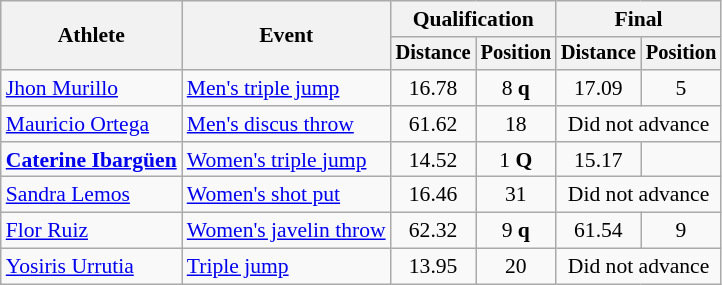<table class=wikitable style="font-size:90%">
<tr>
<th rowspan="2">Athlete</th>
<th rowspan="2">Event</th>
<th colspan="2">Qualification</th>
<th colspan="2">Final</th>
</tr>
<tr style="font-size:95%">
<th>Distance</th>
<th>Position</th>
<th>Distance</th>
<th>Position</th>
</tr>
<tr align=center>
<td align=left><a href='#'>Jhon Murillo</a></td>
<td align=left><a href='#'>Men's triple jump</a></td>
<td>16.78</td>
<td>8 <strong>q</strong></td>
<td>17.09 <strong></strong></td>
<td>5</td>
</tr>
<tr align=center>
<td align=left><a href='#'>Mauricio Ortega</a></td>
<td align=left><a href='#'>Men's discus throw</a></td>
<td>61.62</td>
<td>18</td>
<td colspan=2>Did not advance</td>
</tr>
<tr align=center>
<td align=left><strong><a href='#'>Caterine Ibargüen</a></strong></td>
<td align=left><a href='#'>Women's triple jump</a></td>
<td>14.52</td>
<td>1 <strong>Q</strong></td>
<td>15.17</td>
<td></td>
</tr>
<tr align=center>
<td align=left><a href='#'>Sandra Lemos</a></td>
<td align=left><a href='#'>Women's shot put</a></td>
<td>16.46</td>
<td>31</td>
<td colspan=2>Did not advance</td>
</tr>
<tr align=center>
<td align=left><a href='#'>Flor Ruiz</a></td>
<td align=left><a href='#'>Women's javelin throw</a></td>
<td>62.32</td>
<td>9 <strong>q</strong></td>
<td>61.54</td>
<td>9</td>
</tr>
<tr align=center>
<td align=left><a href='#'>Yosiris Urrutia</a></td>
<td align=left><a href='#'>Triple jump</a></td>
<td>13.95</td>
<td>20</td>
<td colspan=2>Did not advance</td>
</tr>
</table>
